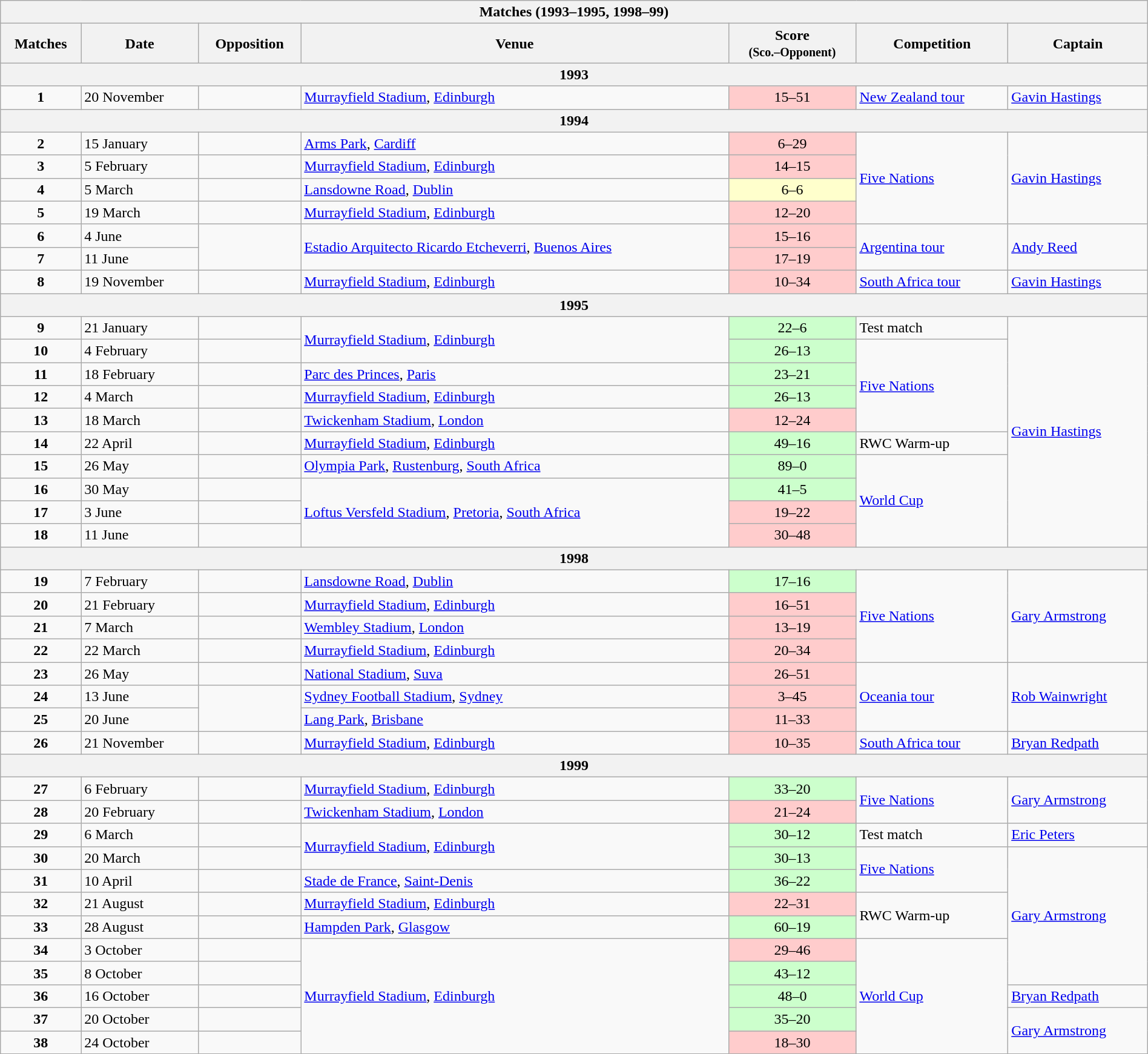<table class="wikitable collapsible collapsed" style="width:100%">
<tr>
<th colspan=7>Matches (1993–1995, 1998–99)</th>
</tr>
<tr>
<th>Matches</th>
<th>Date</th>
<th>Opposition</th>
<th>Venue</th>
<th>Score<br><small>(Sco.–Opponent)</small></th>
<th>Competition</th>
<th>Captain</th>
</tr>
<tr>
<th colspan=7>1993</th>
</tr>
<tr>
<td align=center><strong>1</strong></td>
<td>20 November</td>
<td></td>
<td><a href='#'>Murrayfield Stadium</a>, <a href='#'>Edinburgh</a></td>
<td align=center bgcolor=FFCCCC>15–51</td>
<td><a href='#'>New Zealand tour</a></td>
<td><a href='#'>Gavin Hastings</a></td>
</tr>
<tr>
<th colspan=7>1994</th>
</tr>
<tr>
<td align=center><strong>2</strong></td>
<td>15 January</td>
<td></td>
<td><a href='#'>Arms Park</a>, <a href='#'>Cardiff</a></td>
<td align=center bgcolor=FFCCCC>6–29</td>
<td rowspan=4><a href='#'>Five Nations</a></td>
<td rowspan=4><a href='#'>Gavin Hastings</a></td>
</tr>
<tr>
<td align=center><strong>3</strong></td>
<td>5 February</td>
<td></td>
<td><a href='#'>Murrayfield Stadium</a>, <a href='#'>Edinburgh</a></td>
<td align=center bgcolor=FFCCCC>14–15</td>
</tr>
<tr>
<td align=center><strong>4</strong></td>
<td>5 March</td>
<td></td>
<td><a href='#'>Lansdowne Road</a>, <a href='#'>Dublin</a></td>
<td align=center bgcolor=FFFFCC>6–6</td>
</tr>
<tr>
<td align=center><strong>5</strong></td>
<td>19 March</td>
<td></td>
<td><a href='#'>Murrayfield Stadium</a>, <a href='#'>Edinburgh</a></td>
<td align=center bgcolor=FFCCCC>12–20</td>
</tr>
<tr>
<td align=center><strong>6</strong></td>
<td>4 June</td>
<td rowspan=2></td>
<td rowspan=2><a href='#'>Estadio Arquitecto Ricardo Etcheverri</a>, <a href='#'>Buenos Aires</a></td>
<td align=center bgcolor=FFCCCC>15–16</td>
<td rowspan=2><a href='#'>Argentina tour</a></td>
<td rowspan=2><a href='#'>Andy Reed</a></td>
</tr>
<tr>
<td align=center><strong>7</strong></td>
<td>11 June</td>
<td align=center bgcolor=FFCCCC>17–19</td>
</tr>
<tr>
<td align=center><strong>8</strong></td>
<td>19 November</td>
<td></td>
<td><a href='#'>Murrayfield Stadium</a>, <a href='#'>Edinburgh</a></td>
<td align=center bgcolor=FFCCCC>10–34</td>
<td><a href='#'>South Africa tour</a></td>
<td><a href='#'>Gavin Hastings</a></td>
</tr>
<tr>
<th colspan=7>1995</th>
</tr>
<tr>
<td align=center><strong>9</strong></td>
<td>21 January</td>
<td></td>
<td rowspan=2><a href='#'>Murrayfield Stadium</a>, <a href='#'>Edinburgh</a></td>
<td align=center bgcolor=CCFFCC>22–6</td>
<td>Test match</td>
<td rowspan=10><a href='#'>Gavin Hastings</a></td>
</tr>
<tr>
<td align=center><strong>10</strong></td>
<td>4 February</td>
<td></td>
<td align=center bgcolor=CCFFCC>26–13</td>
<td rowspan=4><a href='#'>Five Nations</a></td>
</tr>
<tr>
<td align=center><strong>11</strong></td>
<td>18 February</td>
<td></td>
<td><a href='#'>Parc des Princes</a>, <a href='#'>Paris</a></td>
<td align=center bgcolor=CCFFCC>23–21</td>
</tr>
<tr>
<td align=center><strong>12</strong></td>
<td>4 March</td>
<td></td>
<td><a href='#'>Murrayfield Stadium</a>, <a href='#'>Edinburgh</a></td>
<td align=center bgcolor=CCFFCC>26–13</td>
</tr>
<tr>
<td align=center><strong>13</strong></td>
<td>18 March</td>
<td></td>
<td><a href='#'>Twickenham Stadium</a>, <a href='#'>London</a></td>
<td align=center bgcolor=FFCCCC>12–24</td>
</tr>
<tr>
<td align=center><strong>14</strong></td>
<td>22 April</td>
<td></td>
<td><a href='#'>Murrayfield Stadium</a>, <a href='#'>Edinburgh</a></td>
<td align=center bgcolor=CCFFCC>49–16</td>
<td>RWC Warm-up</td>
</tr>
<tr>
<td align=center><strong>15</strong></td>
<td>26 May</td>
<td></td>
<td><a href='#'>Olympia Park</a>, <a href='#'>Rustenburg</a>, <a href='#'>South Africa</a></td>
<td align=center bgcolor=CCFFCC>89–0</td>
<td rowspan=4><a href='#'>World Cup</a></td>
</tr>
<tr>
<td align=center><strong>16</strong></td>
<td>30 May</td>
<td></td>
<td rowspan=3><a href='#'>Loftus Versfeld Stadium</a>, <a href='#'>Pretoria</a>, <a href='#'>South Africa</a></td>
<td align=center bgcolor=CCFFCC>41–5</td>
</tr>
<tr>
<td align=center><strong>17</strong></td>
<td>3 June</td>
<td></td>
<td align=center bgcolor=FFCCCC>19–22</td>
</tr>
<tr>
<td align=center><strong>18</strong></td>
<td>11 June</td>
<td></td>
<td align=center bgcolor=FFCCCC>30–48</td>
</tr>
<tr>
<th colspan=7>1998</th>
</tr>
<tr>
<td align=center><strong>19</strong></td>
<td>7 February</td>
<td></td>
<td><a href='#'>Lansdowne Road</a>, <a href='#'>Dublin</a></td>
<td align=center bgcolor=CCFFCC>17–16</td>
<td rowspan=4><a href='#'>Five Nations</a></td>
<td rowspan=4><a href='#'>Gary Armstrong</a></td>
</tr>
<tr>
<td align=center><strong>20</strong></td>
<td>21 February</td>
<td></td>
<td><a href='#'>Murrayfield Stadium</a>, <a href='#'>Edinburgh</a></td>
<td align=center bgcolor=FFCCCC>16–51</td>
</tr>
<tr>
<td align=center><strong>21</strong></td>
<td>7 March</td>
<td></td>
<td><a href='#'>Wembley Stadium</a>, <a href='#'>London</a></td>
<td align=center bgcolor=FFCCCC>13–19</td>
</tr>
<tr>
<td align=center><strong>22</strong></td>
<td>22 March</td>
<td></td>
<td><a href='#'>Murrayfield Stadium</a>, <a href='#'>Edinburgh</a></td>
<td align=center bgcolor=FFCCCC>20–34</td>
</tr>
<tr>
<td align=center><strong>23</strong></td>
<td>26 May</td>
<td></td>
<td><a href='#'>National Stadium</a>, <a href='#'>Suva</a></td>
<td align=center bgcolor=FFCCCC>26–51</td>
<td rowspan=3><a href='#'>Oceania tour</a></td>
<td rowspan=3><a href='#'>Rob Wainwright</a></td>
</tr>
<tr>
<td align=center><strong>24</strong></td>
<td>13 June</td>
<td rowspan=2></td>
<td><a href='#'>Sydney Football Stadium</a>, <a href='#'>Sydney</a></td>
<td align=center bgcolor=FFCCCC>3–45</td>
</tr>
<tr>
<td align=center><strong>25</strong></td>
<td>20 June</td>
<td><a href='#'>Lang Park</a>, <a href='#'>Brisbane</a></td>
<td align=center bgcolor=FFCCCC>11–33</td>
</tr>
<tr>
<td align=center><strong>26</strong></td>
<td>21 November</td>
<td></td>
<td><a href='#'>Murrayfield Stadium</a>, <a href='#'>Edinburgh</a></td>
<td align=center bgcolor=FFCCCC>10–35</td>
<td><a href='#'>South Africa tour</a></td>
<td><a href='#'>Bryan Redpath</a></td>
</tr>
<tr>
<th colspan=7>1999</th>
</tr>
<tr>
<td align=center><strong>27</strong></td>
<td>6 February</td>
<td></td>
<td><a href='#'>Murrayfield Stadium</a>, <a href='#'>Edinburgh</a></td>
<td align=center bgcolor=CCFFCC>33–20</td>
<td rowspan=2><a href='#'>Five Nations</a></td>
<td rowspan=2><a href='#'>Gary Armstrong</a></td>
</tr>
<tr>
<td align=center><strong>28</strong></td>
<td>20 February</td>
<td></td>
<td><a href='#'>Twickenham Stadium</a>, <a href='#'>London</a></td>
<td align=center bgcolor=FFCCCC>21–24</td>
</tr>
<tr>
<td align=center><strong>29</strong></td>
<td>6 March</td>
<td></td>
<td rowspan=2><a href='#'>Murrayfield Stadium</a>, <a href='#'>Edinburgh</a></td>
<td align=center bgcolor=CCFFCC>30–12</td>
<td>Test match</td>
<td><a href='#'>Eric Peters</a></td>
</tr>
<tr>
<td align=center><strong>30</strong></td>
<td>20 March</td>
<td></td>
<td align=center bgcolor=CCFFCC>30–13</td>
<td rowspan=2><a href='#'>Five Nations</a></td>
<td rowspan=6><a href='#'>Gary Armstrong</a></td>
</tr>
<tr>
<td align=center><strong>31</strong></td>
<td>10 April</td>
<td></td>
<td><a href='#'>Stade de France</a>, <a href='#'>Saint-Denis</a></td>
<td align=center bgcolor=CCFFCC>36–22</td>
</tr>
<tr>
<td align=center><strong>32</strong></td>
<td>21 August</td>
<td></td>
<td><a href='#'>Murrayfield Stadium</a>, <a href='#'>Edinburgh</a></td>
<td align=center bgcolor=FFCCCC>22–31</td>
<td rowspan=2>RWC Warm-up</td>
</tr>
<tr>
<td align=center><strong>33</strong></td>
<td>28 August</td>
<td></td>
<td><a href='#'>Hampden Park</a>, <a href='#'>Glasgow</a></td>
<td align=center bgcolor=CCFFCC>60–19</td>
</tr>
<tr>
<td align=center><strong>34</strong></td>
<td>3 October</td>
<td></td>
<td rowspan=5><a href='#'>Murrayfield Stadium</a>, <a href='#'>Edinburgh</a></td>
<td align=center bgcolor=FFCCCC>29–46</td>
<td rowspan=5><a href='#'>World Cup</a></td>
</tr>
<tr>
<td align=center><strong>35</strong></td>
<td>8 October</td>
<td></td>
<td align=center bgcolor=CCFFCC>43–12</td>
</tr>
<tr>
<td align=center><strong>36</strong></td>
<td>16 October</td>
<td></td>
<td align=center bgcolor=CCFFCC>48–0</td>
<td><a href='#'>Bryan Redpath</a></td>
</tr>
<tr>
<td align=center><strong>37</strong></td>
<td>20 October</td>
<td></td>
<td align=center bgcolor=CCFFCC>35–20</td>
<td rowspan=2><a href='#'>Gary Armstrong</a></td>
</tr>
<tr>
<td align=center><strong>38</strong></td>
<td>24 October</td>
<td></td>
<td align=center bgcolor=FFCCCC>18–30</td>
</tr>
</table>
